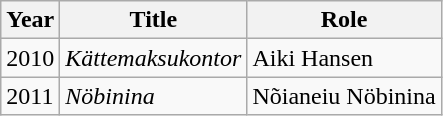<table class="wikitable sortable">
<tr>
<th>Year</th>
<th>Title</th>
<th>Role</th>
</tr>
<tr>
<td>2010</td>
<td><em>Kättemaksukontor</em></td>
<td>Aiki Hansen</td>
</tr>
<tr>
<td>2011</td>
<td><em>Nöbinina</em></td>
<td>Nõianeiu Nöbinina</td>
</tr>
</table>
